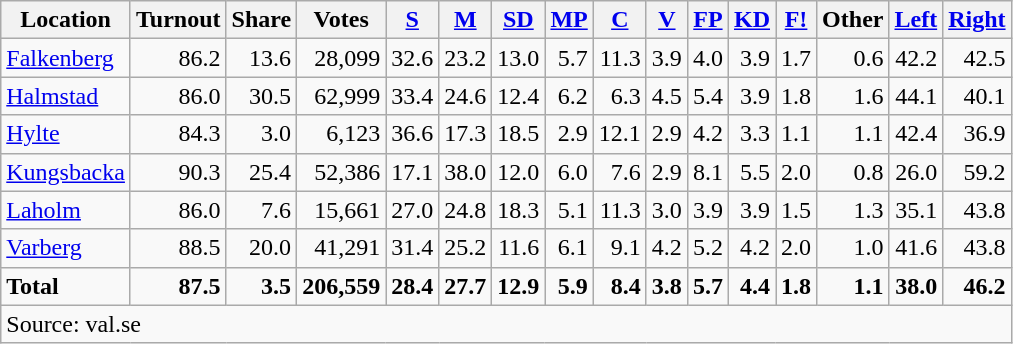<table class="wikitable sortable" style=text-align:right>
<tr>
<th>Location</th>
<th>Turnout</th>
<th>Share</th>
<th>Votes</th>
<th><a href='#'>S</a></th>
<th><a href='#'>M</a></th>
<th><a href='#'>SD</a></th>
<th><a href='#'>MP</a></th>
<th><a href='#'>C</a></th>
<th><a href='#'>V</a></th>
<th><a href='#'>FP</a></th>
<th><a href='#'>KD</a></th>
<th><a href='#'>F!</a></th>
<th>Other</th>
<th><a href='#'>Left</a></th>
<th><a href='#'>Right</a></th>
</tr>
<tr>
<td align=left><a href='#'>Falkenberg</a></td>
<td>86.2</td>
<td>13.6</td>
<td>28,099</td>
<td>32.6</td>
<td>23.2</td>
<td>13.0</td>
<td>5.7</td>
<td>11.3</td>
<td>3.9</td>
<td>4.0</td>
<td>3.9</td>
<td>1.7</td>
<td>0.6</td>
<td>42.2</td>
<td>42.5</td>
</tr>
<tr>
<td align=left><a href='#'>Halmstad</a></td>
<td>86.0</td>
<td>30.5</td>
<td>62,999</td>
<td>33.4</td>
<td>24.6</td>
<td>12.4</td>
<td>6.2</td>
<td>6.3</td>
<td>4.5</td>
<td>5.4</td>
<td>3.9</td>
<td>1.8</td>
<td>1.6</td>
<td>44.1</td>
<td>40.1</td>
</tr>
<tr>
<td align=left><a href='#'>Hylte</a></td>
<td>84.3</td>
<td>3.0</td>
<td>6,123</td>
<td>36.6</td>
<td>17.3</td>
<td>18.5</td>
<td>2.9</td>
<td>12.1</td>
<td>2.9</td>
<td>4.2</td>
<td>3.3</td>
<td>1.1</td>
<td>1.1</td>
<td>42.4</td>
<td>36.9</td>
</tr>
<tr>
<td align=left><a href='#'>Kungsbacka</a></td>
<td>90.3</td>
<td>25.4</td>
<td>52,386</td>
<td>17.1</td>
<td>38.0</td>
<td>12.0</td>
<td>6.0</td>
<td>7.6</td>
<td>2.9</td>
<td>8.1</td>
<td>5.5</td>
<td>2.0</td>
<td>0.8</td>
<td>26.0</td>
<td>59.2</td>
</tr>
<tr>
<td align=left><a href='#'>Laholm</a></td>
<td>86.0</td>
<td>7.6</td>
<td>15,661</td>
<td>27.0</td>
<td>24.8</td>
<td>18.3</td>
<td>5.1</td>
<td>11.3</td>
<td>3.0</td>
<td>3.9</td>
<td>3.9</td>
<td>1.5</td>
<td>1.3</td>
<td>35.1</td>
<td>43.8</td>
</tr>
<tr>
<td align=left><a href='#'>Varberg</a></td>
<td>88.5</td>
<td>20.0</td>
<td>41,291</td>
<td>31.4</td>
<td>25.2</td>
<td>11.6</td>
<td>6.1</td>
<td>9.1</td>
<td>4.2</td>
<td>5.2</td>
<td>4.2</td>
<td>2.0</td>
<td>1.0</td>
<td>41.6</td>
<td>43.8</td>
</tr>
<tr>
<td align=left><strong>Total</strong></td>
<td><strong>87.5</strong></td>
<td><strong>3.5</strong></td>
<td><strong>206,559</strong></td>
<td><strong>28.4</strong></td>
<td><strong>27.7</strong></td>
<td><strong>12.9</strong></td>
<td><strong>5.9</strong></td>
<td><strong>8.4</strong></td>
<td><strong>3.8</strong></td>
<td><strong>5.7</strong></td>
<td><strong>4.4</strong></td>
<td><strong>1.8</strong></td>
<td><strong>1.1</strong></td>
<td><strong>38.0</strong></td>
<td><strong>46.2</strong></td>
</tr>
<tr>
<td align=left colspan=16>Source: val.se </td>
</tr>
</table>
